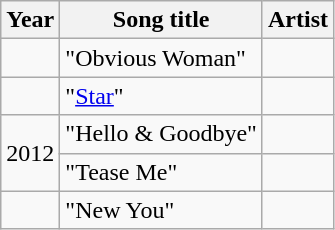<table class="wikitable">
<tr>
<th>Year</th>
<th>Song title</th>
<th>Artist</th>
</tr>
<tr>
<td></td>
<td>"Obvious Woman"</td>
<td></td>
</tr>
<tr>
<td></td>
<td>"<a href='#'>Star</a>"</td>
<td></td>
</tr>
<tr>
<td rowspan="2" style="text-align:center;">2012</td>
<td>"Hello & Goodbye"</td>
<td></td>
</tr>
<tr>
<td>"Tease Me"</td>
<td></td>
</tr>
<tr>
<td></td>
<td>"New You"</td>
<td></td>
</tr>
</table>
